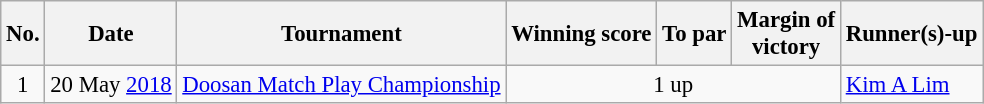<table class="wikitable" style="font-size:95%;">
<tr>
<th>No.</th>
<th>Date</th>
<th>Tournament</th>
<th>Winning score</th>
<th>To par</th>
<th>Margin of<br>victory</th>
<th>Runner(s)-up</th>
</tr>
<tr>
<td align=center>1</td>
<td align=right>20 May <a href='#'>2018</a></td>
<td><a href='#'>Doosan Match Play Championship</a></td>
<td colspan=3 align=center>1 up</td>
<td> <a href='#'>Kim A Lim</a></td>
</tr>
</table>
